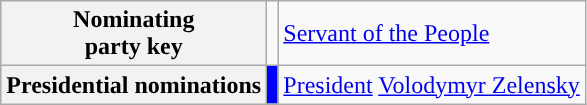<table class=wikitable>
<tr>
<th rowspan=>Nominating<br>party key</th>
<td style="background:"></td>
<td><a href='#'>Servant of the People</a></td>
</tr>
<tr>
<th rowspan=>Presidential nominations</th>
<td style="background:blue"></td>
<td><a href='#'>President</a> <a href='#'>Volodymyr Zelensky</a></td>
</tr>
</table>
